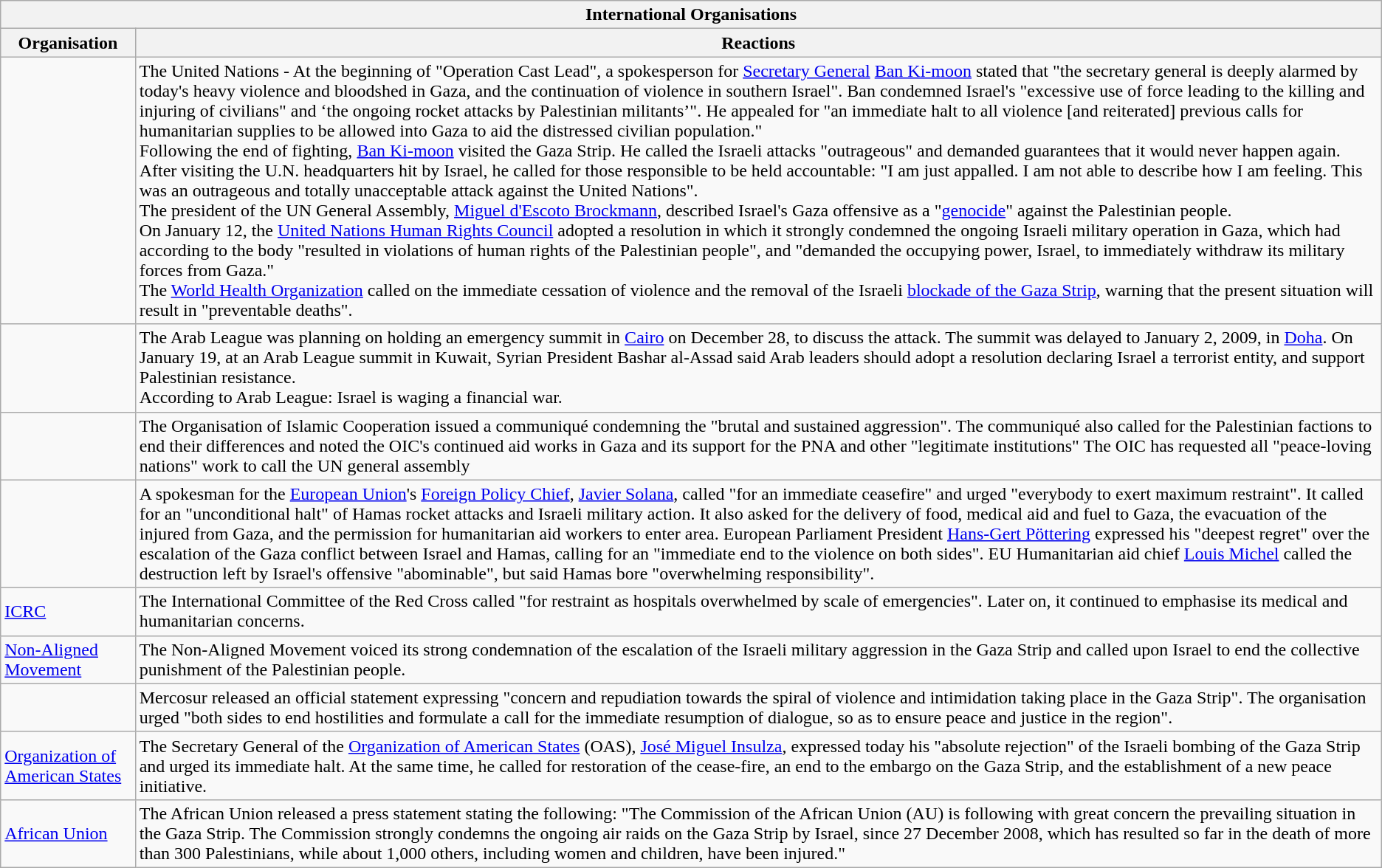<table class="wikitable sortable collapsible collapsed">
<tr>
<th Colspan=2>International Organisations</th>
</tr>
<tr>
<th>Organisation</th>
<th>Reactions</th>
</tr>
<tr>
<td></td>
<td>The United Nations - At the beginning of "Operation Cast Lead", a spokesperson for <a href='#'>Secretary General</a> <a href='#'>Ban Ki-moon</a> stated that "the secretary general is deeply alarmed by today's heavy violence and bloodshed in Gaza, and the continuation of violence in southern Israel". Ban condemned Israel's "excessive use of force leading to the killing and injuring of civilians" and ‘the ongoing rocket attacks by Palestinian militants’". He appealed for "an immediate halt to all violence [and reiterated] previous calls for humanitarian supplies to be allowed into Gaza to aid the distressed civilian population."<br>Following the end of fighting, <a href='#'>Ban Ki-moon</a> visited the Gaza Strip. He called the Israeli attacks "outrageous" and demanded guarantees that it would never happen again. After visiting the U.N. headquarters hit by Israel, he called for those responsible to be held accountable: "I am just appalled. I am not able to describe how I am feeling. This was an outrageous and totally unacceptable attack against the United Nations".<br>The president of the UN General Assembly, <a href='#'>Miguel d'Escoto Brockmann</a>, described Israel's Gaza offensive as a "<a href='#'>genocide</a>" against the Palestinian people.<br>On January 12, the <a href='#'>United Nations Human Rights Council</a> adopted a resolution in which it strongly condemned the ongoing Israeli military operation in Gaza, which had according to the body "resulted in violations of human rights of the Palestinian people", and "demanded the occupying power, Israel, to immediately withdraw its military forces from Gaza."<br>The <a href='#'>World Health Organization</a> called on the immediate cessation of violence and the removal of the Israeli <a href='#'>blockade of the Gaza Strip</a>, warning that the present situation will result in "preventable deaths".</td>
</tr>
<tr>
<td></td>
<td>The Arab League was planning on holding an emergency summit in <a href='#'>Cairo</a> on December 28, to discuss the attack. The summit was delayed to January 2, 2009, in <a href='#'>Doha</a>. On January 19, at an Arab League summit in Kuwait, Syrian President Bashar al-Assad said Arab leaders should adopt a resolution declaring Israel a terrorist entity, and support Palestinian resistance.<br>According to Arab League: Israel is waging a financial war.</td>
</tr>
<tr>
<td></td>
<td>The Organisation of Islamic Cooperation issued a communiqué condemning the "brutal and sustained aggression". The communiqué also called for the Palestinian factions to end their differences and noted the OIC's continued aid works in Gaza and its support for the PNA and other "legitimate institutions" The OIC has requested all "peace-loving nations" work to call the UN general assembly</td>
</tr>
<tr>
<td></td>
<td>A spokesman for the <a href='#'>European Union</a>'s <a href='#'>Foreign Policy Chief</a>, <a href='#'>Javier Solana</a>, called "for an immediate ceasefire" and urged "everybody to exert maximum restraint". It called for an "unconditional halt" of Hamas rocket attacks and Israeli military action. It also asked for the delivery of food, medical aid and fuel to Gaza, the evacuation of the injured from Gaza, and the permission for humanitarian aid workers to enter area. European Parliament President <a href='#'>Hans-Gert Pöttering</a> expressed his "deepest regret" over the escalation of the Gaza conflict between Israel and Hamas, calling for an "immediate end to the violence on both sides". EU Humanitarian aid chief <a href='#'>Louis Michel</a> called the destruction left by Israel's offensive "abominable", but said Hamas bore "overwhelming responsibility".</td>
</tr>
<tr>
<td> <a href='#'>ICRC</a></td>
<td>The International Committee of the Red Cross called "for restraint as hospitals overwhelmed by scale of emergencies". Later on, it continued to emphasise its medical and humanitarian concerns.</td>
</tr>
<tr>
<td><a href='#'>Non-Aligned Movement</a></td>
<td>The Non-Aligned Movement voiced its strong condemnation of the escalation of the Israeli military aggression in the Gaza Strip and called upon Israel to end the collective punishment of the Palestinian people.</td>
</tr>
<tr>
<td></td>
<td>Mercosur released an official statement expressing "concern and repudiation towards the spiral of violence and intimidation taking place in the Gaza Strip". The organisation urged "both sides to end hostilities and formulate a call for the immediate resumption of dialogue, so as to ensure peace and justice in the region".</td>
</tr>
<tr>
<td><a href='#'>Organization of American States</a></td>
<td>The Secretary General of the <a href='#'>Organization of American States</a> (OAS), <a href='#'>José Miguel Insulza</a>, expressed today his "absolute rejection" of the Israeli bombing of the Gaza Strip and urged its immediate halt. At the same time, he called for restoration of the cease-fire, an end to the embargo on the Gaza Strip, and the establishment of a new peace initiative.</td>
</tr>
<tr>
<td><a href='#'>African Union</a></td>
<td>The African Union released a press statement stating the following: "The Commission of the African Union (AU) is following with great concern the prevailing situation in the Gaza Strip. The Commission strongly condemns the ongoing air raids on the Gaza Strip by Israel, since 27 December 2008, which has resulted so far in the death of more than 300 Palestinians, while about 1,000 others, including women and children, have been injured."</td>
</tr>
</table>
